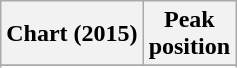<table class="wikitable sortable plainrowheaders" style="text-align:center">
<tr>
<th scope="col">Chart (2015)</th>
<th scope="col">Peak<br> position</th>
</tr>
<tr>
</tr>
<tr>
</tr>
<tr>
</tr>
</table>
